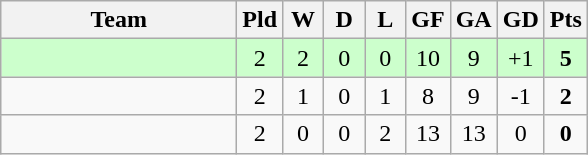<table class="wikitable" style="text-align:center;">
<tr>
<th width=150>Team</th>
<th width=20>Pld</th>
<th width=20>W</th>
<th width=20>D</th>
<th width=20>L</th>
<th width=20>GF</th>
<th width=20>GA</th>
<th width=20>GD</th>
<th width=20>Pts</th>
</tr>
<tr align=center style="background:#ccffcc;">
<td align="left"></td>
<td>2</td>
<td>2</td>
<td>0</td>
<td>0</td>
<td>10</td>
<td>9</td>
<td>+1</td>
<td><strong>5</strong></td>
</tr>
<tr>
<td align="left"></td>
<td>2</td>
<td>1</td>
<td>0</td>
<td>1</td>
<td>8</td>
<td>9</td>
<td>-1</td>
<td><strong>2</strong></td>
</tr>
<tr>
<td align="left"></td>
<td>2</td>
<td>0</td>
<td>0</td>
<td>2</td>
<td>13</td>
<td>13</td>
<td>0</td>
<td><strong>0</strong></td>
</tr>
</table>
